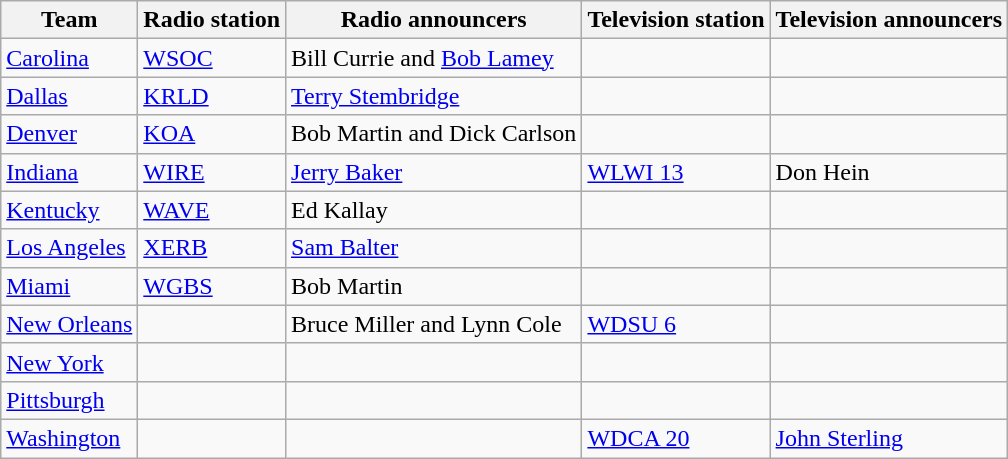<table class="wikitable">
<tr>
<th>Team</th>
<th>Radio station</th>
<th>Radio announcers</th>
<th>Television station</th>
<th>Television announcers</th>
</tr>
<tr>
<td><a href='#'>Carolina</a></td>
<td><a href='#'>WSOC</a></td>
<td>Bill Currie and <a href='#'>Bob Lamey</a></td>
<td></td>
<td></td>
</tr>
<tr>
<td><a href='#'>Dallas</a></td>
<td><a href='#'>KRLD</a></td>
<td><a href='#'>Terry Stembridge</a></td>
<td></td>
<td></td>
</tr>
<tr>
<td><a href='#'>Denver</a></td>
<td><a href='#'>KOA</a></td>
<td>Bob Martin and Dick Carlson</td>
<td></td>
<td></td>
</tr>
<tr>
<td><a href='#'>Indiana</a></td>
<td><a href='#'>WIRE</a></td>
<td><a href='#'>Jerry Baker</a></td>
<td><a href='#'>WLWI 13</a></td>
<td>Don Hein</td>
</tr>
<tr>
<td><a href='#'>Kentucky</a></td>
<td><a href='#'>WAVE</a></td>
<td>Ed Kallay</td>
<td></td>
<td></td>
</tr>
<tr>
<td><a href='#'>Los Angeles</a></td>
<td><a href='#'>XERB</a></td>
<td><a href='#'>Sam Balter</a></td>
<td></td>
<td></td>
</tr>
<tr>
<td><a href='#'>Miami</a></td>
<td><a href='#'>WGBS</a></td>
<td>Bob Martin</td>
<td></td>
<td></td>
</tr>
<tr>
<td><a href='#'>New Orleans</a></td>
<td></td>
<td>Bruce Miller and Lynn Cole</td>
<td><a href='#'>WDSU 6</a></td>
<td></td>
</tr>
<tr>
<td><a href='#'>New York</a></td>
<td></td>
<td></td>
<td></td>
<td></td>
</tr>
<tr>
<td><a href='#'>Pittsburgh</a></td>
<td></td>
<td></td>
<td></td>
<td></td>
</tr>
<tr>
<td><a href='#'>Washington</a></td>
<td></td>
<td></td>
<td><a href='#'>WDCA 20</a></td>
<td><a href='#'>John Sterling</a></td>
</tr>
</table>
